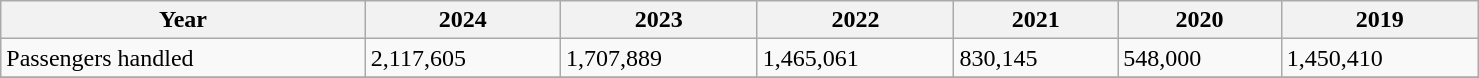<table class="wikitable" width="78%";>
<tr>
<th>Year</th>
<th>2024</th>
<th>2023</th>
<th>2022</th>
<th>2021</th>
<th>2020</th>
<th>2019</th>
</tr>
<tr>
<td>Passengers handled</td>
<td>2,117,605</td>
<td>1,707,889</td>
<td>1,465,061</td>
<td>830,145</td>
<td>548,000</td>
<td>1,450,410</td>
</tr>
<tr>
</tr>
</table>
